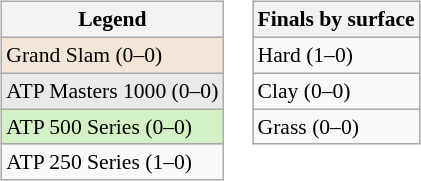<table>
<tr style="vertical-align:top">
<td><br><table class="wikitable" style="font-size:90%">
<tr>
<th>Legend</th>
</tr>
<tr style="background:#F3E6D7">
<td>Grand Slam (0–0)</td>
</tr>
<tr style="background:#E9E9E9">
<td>ATP Masters 1000 (0–0)</td>
</tr>
<tr style="background:#D4F1C5">
<td>ATP 500 Series (0–0)</td>
</tr>
<tr>
<td>ATP 250 Series (1–0)</td>
</tr>
</table>
</td>
<td><br><table class="wikitable" style="font-size:90%;">
<tr>
<th>Finals by surface</th>
</tr>
<tr>
<td>Hard (1–0)</td>
</tr>
<tr>
<td>Clay (0–0)</td>
</tr>
<tr>
<td>Grass (0–0)</td>
</tr>
</table>
</td>
</tr>
</table>
